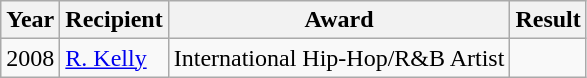<table class="wikitable">
<tr>
<th>Year</th>
<th>Recipient</th>
<th>Award</th>
<th>Result</th>
</tr>
<tr>
<td>2008</td>
<td><a href='#'>R. Kelly</a></td>
<td>International Hip-Hop/R&B Artist</td>
<td></td>
</tr>
</table>
